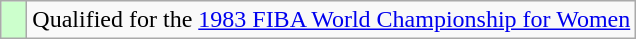<table class="wikitable">
<tr>
<td width=10px bgcolor="#ccffcc"></td>
<td>Qualified for the <a href='#'>1983 FIBA World Championship for Women</a></td>
</tr>
</table>
